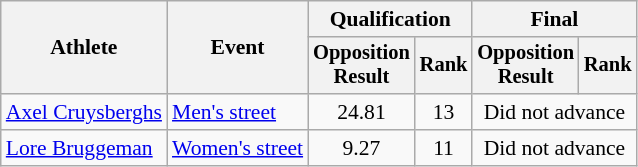<table class="wikitable" style="font-size:90%">
<tr>
<th rowspan=2>Athlete</th>
<th rowspan=2>Event</th>
<th colspan=2>Qualification</th>
<th colspan=2>Final</th>
</tr>
<tr style=font-size:95%>
<th>Opposition<br>Result</th>
<th>Rank</th>
<th>Opposition<br>Result</th>
<th>Rank</th>
</tr>
<tr align=center>
<td align=left><a href='#'>Axel Cruysberghs</a></td>
<td align=left><a href='#'>Men's street</a></td>
<td>24.81</td>
<td>13</td>
<td colspan=2>Did not advance</td>
</tr>
<tr align=center>
<td align=left><a href='#'>Lore Bruggeman</a></td>
<td align=left><a href='#'>Women's street</a></td>
<td>9.27</td>
<td>11</td>
<td colspan=2>Did not advance</td>
</tr>
</table>
